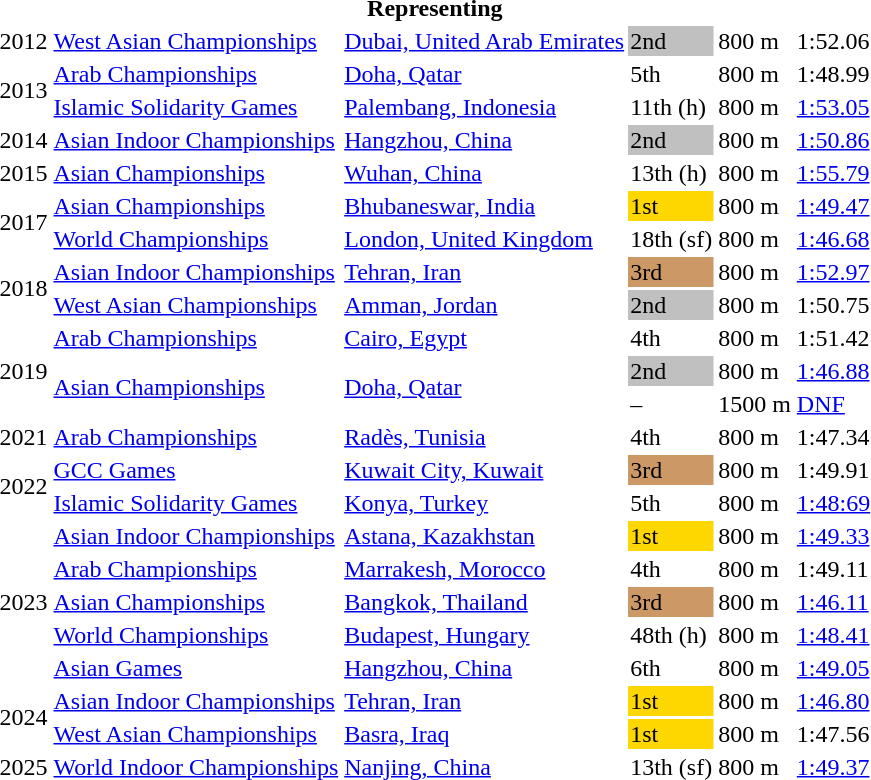<table>
<tr>
<th colspan="6">Representing </th>
</tr>
<tr>
<td>2012</td>
<td><a href='#'>West Asian Championships</a></td>
<td><a href='#'>Dubai, United Arab Emirates</a></td>
<td bgcolor=silver>2nd</td>
<td>800 m</td>
<td>1:52.06</td>
</tr>
<tr>
<td rowspan=2>2013</td>
<td><a href='#'>Arab Championships</a></td>
<td><a href='#'>Doha, Qatar</a></td>
<td>5th</td>
<td>800 m</td>
<td>1:48.99</td>
</tr>
<tr>
<td><a href='#'>Islamic Solidarity Games</a></td>
<td><a href='#'>Palembang, Indonesia</a></td>
<td>11th (h)</td>
<td>800 m</td>
<td><a href='#'>1:53.05</a></td>
</tr>
<tr>
<td>2014</td>
<td><a href='#'>Asian Indoor Championships</a></td>
<td><a href='#'>Hangzhou, China</a></td>
<td bgcolor=silver>2nd</td>
<td>800 m</td>
<td><a href='#'>1:50.86</a></td>
</tr>
<tr>
<td>2015</td>
<td><a href='#'>Asian Championships</a></td>
<td><a href='#'>Wuhan, China</a></td>
<td>13th (h)</td>
<td>800 m</td>
<td><a href='#'>1:55.79</a></td>
</tr>
<tr>
<td rowspan=2>2017</td>
<td><a href='#'>Asian Championships</a></td>
<td><a href='#'>Bhubaneswar, India</a></td>
<td bgcolor=gold>1st</td>
<td>800 m</td>
<td><a href='#'>1:49.47</a></td>
</tr>
<tr>
<td><a href='#'>World Championships</a></td>
<td><a href='#'>London, United Kingdom</a></td>
<td>18th (sf)</td>
<td>800 m</td>
<td><a href='#'>1:46.68</a></td>
</tr>
<tr>
<td rowspan=2>2018</td>
<td><a href='#'>Asian Indoor Championships</a></td>
<td><a href='#'>Tehran, Iran</a></td>
<td bgcolor=cc9966>3rd</td>
<td>800 m</td>
<td><a href='#'>1:52.97</a></td>
</tr>
<tr>
<td><a href='#'>West Asian Championships</a></td>
<td><a href='#'>Amman, Jordan</a></td>
<td bgcolor=silver>2nd</td>
<td>800 m</td>
<td>1:50.75</td>
</tr>
<tr>
<td rowspan=3>2019</td>
<td><a href='#'>Arab Championships</a></td>
<td><a href='#'>Cairo, Egypt</a></td>
<td>4th</td>
<td>800 m</td>
<td>1:51.42</td>
</tr>
<tr>
<td rowspan=2><a href='#'>Asian Championships</a></td>
<td rowspan=2><a href='#'>Doha, Qatar</a></td>
<td bgcolor=silver>2nd</td>
<td>800 m</td>
<td><a href='#'>1:46.88</a></td>
</tr>
<tr>
<td>–</td>
<td>1500 m</td>
<td><a href='#'>DNF</a></td>
</tr>
<tr>
<td>2021</td>
<td><a href='#'>Arab Championships</a></td>
<td><a href='#'>Radès, Tunisia</a></td>
<td>4th</td>
<td>800 m</td>
<td>1:47.34</td>
</tr>
<tr>
<td rowspan=2>2022</td>
<td><a href='#'>GCC Games</a></td>
<td><a href='#'>Kuwait City, Kuwait</a></td>
<td bgcolor=cc9966>3rd</td>
<td>800 m</td>
<td>1:49.91</td>
</tr>
<tr>
<td><a href='#'>Islamic Solidarity Games</a></td>
<td><a href='#'>Konya, Turkey</a></td>
<td>5th</td>
<td>800 m</td>
<td><a href='#'>1:48:69</a></td>
</tr>
<tr>
<td rowspan=5>2023</td>
<td><a href='#'>Asian Indoor Championships</a></td>
<td><a href='#'>Astana, Kazakhstan</a></td>
<td bgcolor=gold>1st</td>
<td>800 m</td>
<td><a href='#'>1:49.33</a></td>
</tr>
<tr>
<td><a href='#'>Arab Championships</a></td>
<td><a href='#'>Marrakesh, Morocco</a></td>
<td>4th</td>
<td>800 m</td>
<td>1:49.11</td>
</tr>
<tr>
<td><a href='#'>Asian Championships</a></td>
<td><a href='#'>Bangkok, Thailand</a></td>
<td bgcolor=cc9966>3rd</td>
<td>800 m</td>
<td><a href='#'>1:46.11</a></td>
</tr>
<tr>
<td><a href='#'>World Championships</a></td>
<td><a href='#'>Budapest, Hungary</a></td>
<td>48th (h)</td>
<td>800 m</td>
<td><a href='#'>1:48.41</a></td>
</tr>
<tr>
<td><a href='#'>Asian Games</a></td>
<td><a href='#'>Hangzhou, China</a></td>
<td>6th</td>
<td>800 m</td>
<td><a href='#'>1:49.05</a></td>
</tr>
<tr>
<td rowspan=2>2024</td>
<td><a href='#'>Asian Indoor Championships</a></td>
<td><a href='#'>Tehran, Iran</a></td>
<td bgcolor=gold>1st</td>
<td>800 m</td>
<td><a href='#'>1:46.80</a></td>
</tr>
<tr>
<td><a href='#'>West Asian Championships</a></td>
<td><a href='#'>Basra, Iraq</a></td>
<td bgcolor=gold>1st</td>
<td>800 m</td>
<td>1:47.56</td>
</tr>
<tr>
<td>2025</td>
<td><a href='#'>World Indoor Championships</a></td>
<td><a href='#'>Nanjing, China</a></td>
<td>13th (sf)</td>
<td>800 m</td>
<td><a href='#'>1:49.37</a></td>
</tr>
</table>
